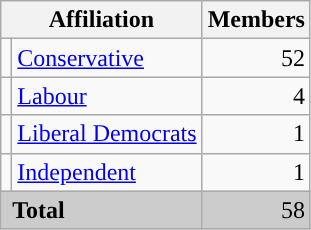<table class="wikitable">
<tr>
<th colspan="2">Affiliation</th>
<th>Members</th>
</tr>
<tr>
<td></td>
<td><a href='#'>Conservative</a></td>
<td style="text-align:right;">52</td>
</tr>
<tr>
<td></td>
<td><a href='#'>Labour</a></td>
<td style="text-align:right;">4</td>
</tr>
<tr>
<td></td>
<td><a href='#'>Liberal Democrats</a></td>
<td style="text-align:right;">1</td>
</tr>
<tr>
<td></td>
<td><a href='#'>Independent</a></td>
<td style="text-align:right;">1</td>
</tr>
<tr style="background:#ccc;">
<td colspan="2"> <strong>Total</strong></td>
<td style="text-align:right;">58</td>
</tr>
</table>
